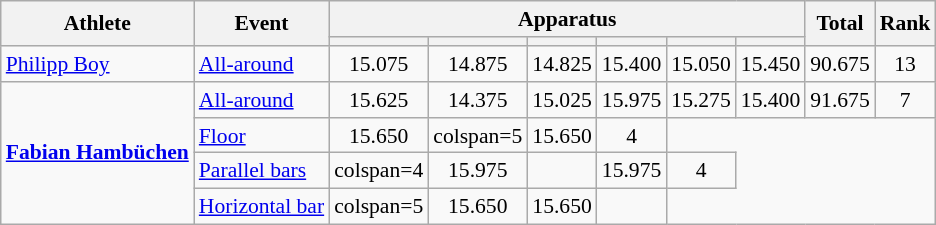<table class="wikitable" style="font-size:90%">
<tr>
<th rowspan=2>Athlete</th>
<th rowspan=2>Event</th>
<th colspan =6>Apparatus</th>
<th rowspan=2>Total</th>
<th rowspan=2>Rank</th>
</tr>
<tr style="font-size:95%">
<th></th>
<th></th>
<th></th>
<th></th>
<th></th>
<th></th>
</tr>
<tr align=center>
<td align=left><a href='#'>Philipp Boy</a></td>
<td align=left><a href='#'>All-around</a></td>
<td>15.075</td>
<td>14.875</td>
<td>14.825</td>
<td>15.400</td>
<td>15.050</td>
<td>15.450</td>
<td>90.675</td>
<td>13</td>
</tr>
<tr align=center>
<td align=left rowspan=4><strong><a href='#'>Fabian Hambüchen</a></strong></td>
<td align=left><a href='#'>All-around</a></td>
<td>15.625</td>
<td>14.375</td>
<td>15.025</td>
<td>15.975</td>
<td>15.275</td>
<td>15.400</td>
<td>91.675</td>
<td>7</td>
</tr>
<tr align=center>
<td align=left><a href='#'>Floor</a></td>
<td>15.650</td>
<td>colspan=5 </td>
<td>15.650</td>
<td>4</td>
</tr>
<tr align=center>
<td align=left><a href='#'>Parallel bars</a></td>
<td>colspan=4 </td>
<td>15.975</td>
<td></td>
<td>15.975</td>
<td>4</td>
</tr>
<tr align=center>
<td align=left><a href='#'>Horizontal bar</a></td>
<td>colspan=5 </td>
<td>15.650</td>
<td>15.650</td>
<td></td>
</tr>
</table>
